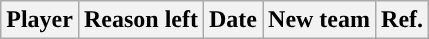<table class="wikitable sortable sortable" style="text-align: center">
<tr>
<th>Player</th>
<th>Reason left</th>
<th>Date</th>
<th>New team</th>
<th>Ref.</th>
</tr>
</table>
